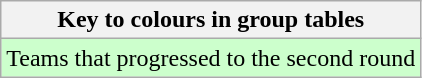<table class="wikitable">
<tr>
<th>Key to colours in group tables</th>
</tr>
<tr bgcolor=#ccffcc>
<td>Teams that progressed to the second round</td>
</tr>
</table>
